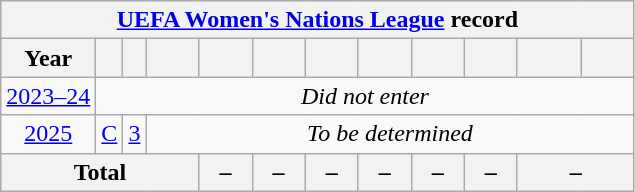<table class="wikitable" style="text-align: center;">
<tr>
<th colspan=13><a href='#'>UEFA Women's Nations League</a> record</th>
</tr>
<tr>
<th>Year</th>
<th></th>
<th></th>
<th width=28></th>
<th width=28></th>
<th width=28></th>
<th width=28></th>
<th width=28></th>
<th width=28></th>
<th width=28></th>
<th width=35></th>
<th width=28></th>
</tr>
<tr>
<td><a href='#'>2023–24</a></td>
<td colspan=11><em>Did not enter</em></td>
</tr>
<tr>
<td><a href='#'>2025</a></td>
<td><a href='#'>C</a></td>
<td><a href='#'>3</a></td>
<td colspan=9><em>To be determined</em></td>
</tr>
<tr>
<th colspan=4>Total</th>
<th>–</th>
<th>–</th>
<th>–</th>
<th>–</th>
<th>–</th>
<th>–</th>
<th colspan=2>–</th>
</tr>
</table>
